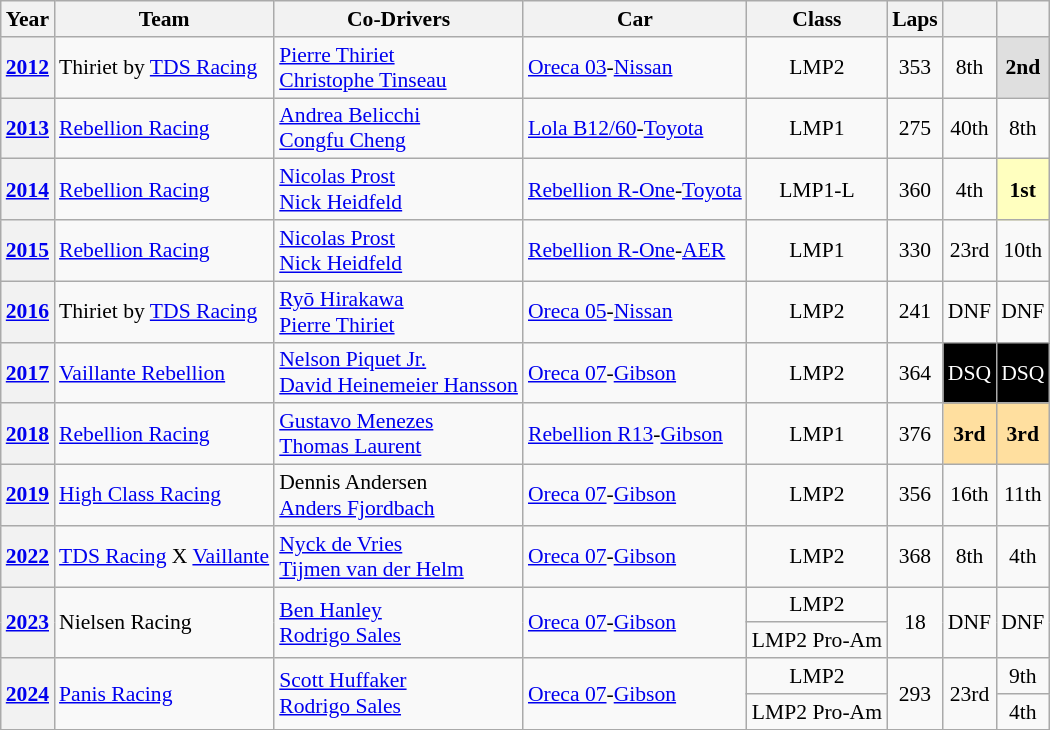<table class="wikitable" style="text-align:center; font-size:90%">
<tr>
<th>Year</th>
<th>Team</th>
<th>Co-Drivers</th>
<th>Car</th>
<th>Class</th>
<th>Laps</th>
<th></th>
<th></th>
</tr>
<tr>
<th><a href='#'>2012</a></th>
<td align="left"> Thiriet by <a href='#'>TDS Racing</a></td>
<td align="left"> <a href='#'>Pierre Thiriet</a><br> <a href='#'>Christophe Tinseau</a></td>
<td align="left"><a href='#'>Oreca 03</a>-<a href='#'>Nissan</a></td>
<td>LMP2</td>
<td>353</td>
<td>8th</td>
<td style="background:#DFDFDF;"><strong>2nd</strong></td>
</tr>
<tr>
<th><a href='#'>2013</a></th>
<td align="left"> <a href='#'>Rebellion Racing</a></td>
<td align="left"> <a href='#'>Andrea Belicchi</a><br> <a href='#'>Congfu Cheng</a></td>
<td align="left"><a href='#'>Lola B12/60</a>-<a href='#'>Toyota</a></td>
<td>LMP1</td>
<td>275</td>
<td>40th</td>
<td>8th</td>
</tr>
<tr>
<th><a href='#'>2014</a></th>
<td align="left"> <a href='#'>Rebellion Racing</a></td>
<td align="left"> <a href='#'>Nicolas Prost</a><br> <a href='#'>Nick Heidfeld</a></td>
<td align="left"><a href='#'>Rebellion R-One</a>-<a href='#'>Toyota</a></td>
<td>LMP1-L</td>
<td>360</td>
<td>4th</td>
<td style="background:#FFFFBF;"><strong>1st</strong></td>
</tr>
<tr>
<th><a href='#'>2015</a></th>
<td align="left"> <a href='#'>Rebellion Racing</a></td>
<td align="left"> <a href='#'>Nicolas Prost</a><br> <a href='#'>Nick Heidfeld</a></td>
<td align="left"><a href='#'>Rebellion R-One</a>-<a href='#'>AER</a></td>
<td>LMP1</td>
<td>330</td>
<td>23rd</td>
<td>10th</td>
</tr>
<tr>
<th><a href='#'>2016</a></th>
<td align="left"> Thiriet by <a href='#'>TDS Racing</a></td>
<td align="left"> <a href='#'>Ryō Hirakawa</a><br> <a href='#'>Pierre Thiriet</a></td>
<td align="left"><a href='#'>Oreca 05</a>-<a href='#'>Nissan</a></td>
<td>LMP2</td>
<td>241</td>
<td>DNF</td>
<td>DNF</td>
</tr>
<tr>
<th><a href='#'>2017</a></th>
<td align="left"> <a href='#'>Vaillante Rebellion</a></td>
<td align="left"> <a href='#'>Nelson Piquet Jr.</a><br> <a href='#'>David Heinemeier Hansson</a></td>
<td align="left"><a href='#'>Oreca 07</a>-<a href='#'>Gibson</a></td>
<td>LMP2</td>
<td>364</td>
<td style="background:#000000; color:white">DSQ</td>
<td style="background:#000000; color:white">DSQ</td>
</tr>
<tr>
<th><a href='#'>2018</a></th>
<td align="left"> <a href='#'>Rebellion Racing</a></td>
<td align="left"> <a href='#'>Gustavo Menezes</a><br> <a href='#'>Thomas Laurent</a></td>
<td align="left"><a href='#'>Rebellion R13</a>-<a href='#'>Gibson</a></td>
<td>LMP1</td>
<td>376</td>
<td style="background:#FFDF9F;"><strong>3rd</strong></td>
<td style="background:#FFDF9F;"><strong>3rd</strong></td>
</tr>
<tr>
<th><a href='#'>2019</a></th>
<td align="left"> <a href='#'>High Class Racing</a></td>
<td align="left"> Dennis Andersen<br> <a href='#'>Anders Fjordbach</a></td>
<td align="left"><a href='#'>Oreca 07</a>-<a href='#'>Gibson</a></td>
<td>LMP2</td>
<td>356</td>
<td>16th</td>
<td>11th</td>
</tr>
<tr>
<th><a href='#'>2022</a></th>
<td align="left"> <a href='#'>TDS Racing</a> X <a href='#'>Vaillante</a></td>
<td align="left"> <a href='#'>Nyck de Vries</a><br> <a href='#'>Tijmen van der Helm</a></td>
<td align="left"><a href='#'>Oreca 07</a>-<a href='#'>Gibson</a></td>
<td>LMP2</td>
<td>368</td>
<td>8th</td>
<td>4th</td>
</tr>
<tr>
<th rowspan="2"><a href='#'>2023</a></th>
<td rowspan="2" align="left"> Nielsen Racing</td>
<td rowspan="2" align="left"> <a href='#'>Ben Hanley</a><br> <a href='#'>Rodrigo Sales</a></td>
<td rowspan="2" align="left"><a href='#'>Oreca 07</a>-<a href='#'>Gibson</a></td>
<td>LMP2</td>
<td rowspan="2">18</td>
<td rowspan="2">DNF</td>
<td rowspan="2">DNF</td>
</tr>
<tr>
<td>LMP2 Pro-Am</td>
</tr>
<tr>
<th rowspan="2"><a href='#'>2024</a></th>
<td rowspan="2" align="left"> <a href='#'>Panis Racing</a></td>
<td rowspan="2" align="left"> <a href='#'>Scott Huffaker</a><br> <a href='#'>Rodrigo Sales</a></td>
<td rowspan="2" align="left"><a href='#'>Oreca 07</a>-<a href='#'>Gibson</a></td>
<td>LMP2</td>
<td rowspan="2">293</td>
<td rowspan="2">23rd</td>
<td>9th</td>
</tr>
<tr>
<td>LMP2 Pro-Am</td>
<td>4th</td>
</tr>
<tr>
</tr>
</table>
